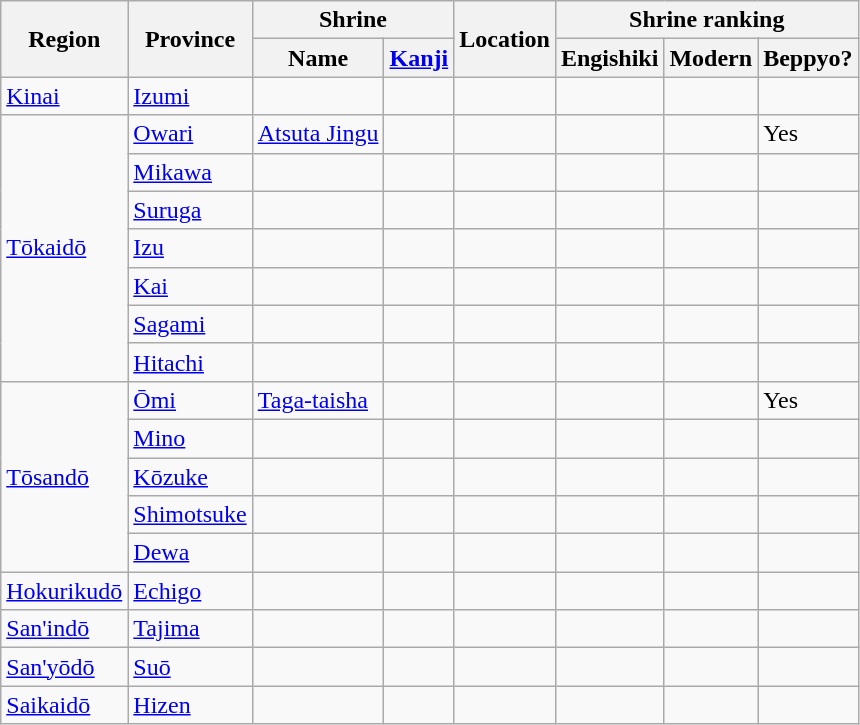<table class="wikitable">
<tr>
<th rowspan="2">Region</th>
<th rowspan="2">Province</th>
<th colspan="2">Shrine</th>
<th rowspan="2">Location</th>
<th colspan="3">Shrine ranking</th>
</tr>
<tr>
<th>Name</th>
<th><a href='#'>Kanji</a></th>
<th>Engishiki</th>
<th>Modern</th>
<th>Beppyo?</th>
</tr>
<tr>
<td><a href='#'>Kinai</a></td>
<td><a href='#'>Izumi</a></td>
<td></td>
<td></td>
<td></td>
<td></td>
<td></td>
<td></td>
</tr>
<tr>
<td rowspan="7"><a href='#'>Tōkaidō</a></td>
<td><a href='#'>Owari</a></td>
<td><a href='#'>Atsuta Jingu</a></td>
<td></td>
<td></td>
<td></td>
<td></td>
<td>Yes</td>
</tr>
<tr>
<td><a href='#'>Mikawa</a></td>
<td></td>
<td></td>
<td></td>
<td></td>
<td></td>
<td></td>
</tr>
<tr>
<td><a href='#'>Suruga</a></td>
<td></td>
<td></td>
<td></td>
<td></td>
<td></td>
<td></td>
</tr>
<tr>
<td><a href='#'>Izu</a></td>
<td></td>
<td></td>
<td></td>
<td></td>
<td></td>
<td></td>
</tr>
<tr>
<td><a href='#'>Kai</a></td>
<td></td>
<td></td>
<td></td>
<td></td>
<td></td>
<td></td>
</tr>
<tr>
<td><a href='#'>Sagami</a></td>
<td></td>
<td></td>
<td></td>
<td></td>
<td></td>
<td></td>
</tr>
<tr>
<td><a href='#'>Hitachi</a></td>
<td></td>
<td></td>
<td></td>
<td></td>
<td></td>
<td></td>
</tr>
<tr>
<td rowspan="5"><a href='#'>Tōsandō</a></td>
<td><a href='#'>Ōmi</a></td>
<td><a href='#'>Taga-taisha</a></td>
<td></td>
<td></td>
<td></td>
<td></td>
<td>Yes</td>
</tr>
<tr>
<td><a href='#'>Mino</a></td>
<td></td>
<td></td>
<td></td>
<td></td>
<td></td>
<td></td>
</tr>
<tr>
<td><a href='#'>Kōzuke</a></td>
<td></td>
<td></td>
<td></td>
<td></td>
<td></td>
<td></td>
</tr>
<tr>
<td><a href='#'>Shimotsuke</a></td>
<td></td>
<td></td>
<td></td>
<td></td>
<td></td>
<td></td>
</tr>
<tr>
<td><a href='#'>Dewa</a></td>
<td></td>
<td></td>
<td></td>
<td></td>
<td></td>
<td></td>
</tr>
<tr>
<td><a href='#'>Hokurikudō</a></td>
<td><a href='#'>Echigo</a></td>
<td></td>
<td></td>
<td></td>
<td></td>
<td></td>
<td></td>
</tr>
<tr>
<td><a href='#'>San'indō</a></td>
<td><a href='#'>Tajima</a></td>
<td></td>
<td></td>
<td></td>
<td></td>
<td></td>
<td></td>
</tr>
<tr>
<td><a href='#'>San'yōdō</a></td>
<td><a href='#'>Suō</a></td>
<td></td>
<td></td>
<td></td>
<td></td>
<td></td>
<td></td>
</tr>
<tr>
<td><a href='#'>Saikaidō</a></td>
<td><a href='#'>Hizen</a></td>
<td></td>
<td></td>
<td></td>
<td></td>
<td></td>
<td></td>
</tr>
</table>
